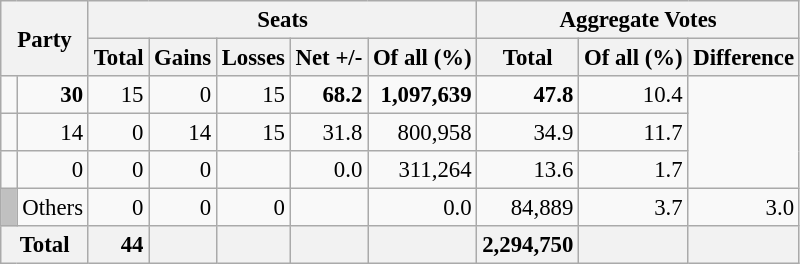<table class="wikitable sortable" style="text-align:right; font-size:95%;">
<tr>
<th colspan="2" rowspan="2">Party</th>
<th colspan="5">Seats</th>
<th colspan="3">Aggregate Votes</th>
</tr>
<tr>
<th>Total</th>
<th>Gains</th>
<th>Losses</th>
<th>Net +/-</th>
<th>Of all (%)</th>
<th>Total</th>
<th>Of all (%)</th>
<th>Difference</th>
</tr>
<tr>
<td></td>
<td><strong>30</strong></td>
<td>15</td>
<td>0</td>
<td>15</td>
<td><strong>68.2</strong></td>
<td><strong>1,097,639</strong></td>
<td><strong>47.8</strong></td>
<td>10.4</td>
</tr>
<tr>
<td></td>
<td>14</td>
<td>0</td>
<td>14</td>
<td>15</td>
<td>31.8</td>
<td>800,958</td>
<td>34.9</td>
<td>11.7</td>
</tr>
<tr>
<td></td>
<td>0</td>
<td>0</td>
<td>0</td>
<td></td>
<td>0.0</td>
<td>311,264</td>
<td>13.6</td>
<td>1.7</td>
</tr>
<tr>
<td style="background:silver;"> </td>
<td align=left>Others</td>
<td>0</td>
<td>0</td>
<td>0</td>
<td></td>
<td>0.0</td>
<td>84,889</td>
<td>3.7</td>
<td>3.0</td>
</tr>
<tr class="sortbottom">
<th colspan="2" style="background:#f2f2f2"><strong>Total</strong></th>
<td style="background:#f2f2f2;"><strong>44</strong></td>
<td style="background:#f2f2f2;"></td>
<td style="background:#f2f2f2;"></td>
<td style="background:#f2f2f2;"></td>
<td style="background:#f2f2f2;"></td>
<td style="background:#f2f2f2;"><strong>2,294,750</strong></td>
<td style="background:#f2f2f2;"></td>
<td style="background:#f2f2f2;"></td>
</tr>
</table>
